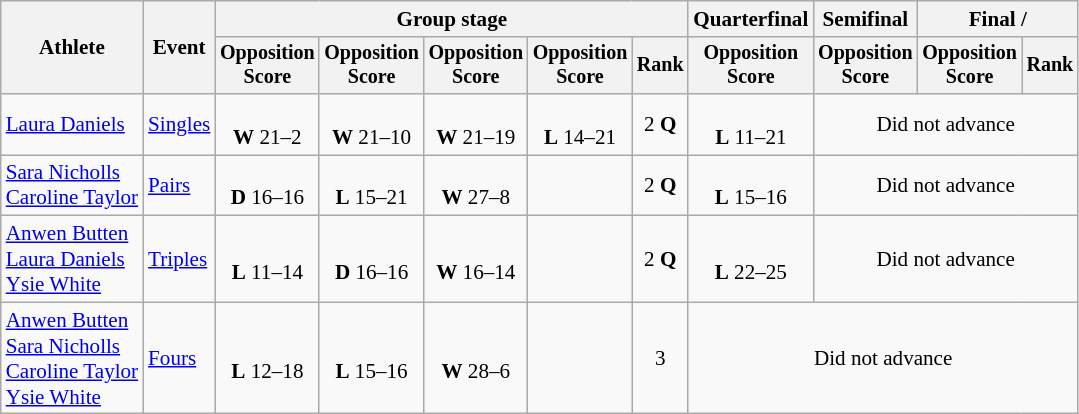<table class="wikitable" style="font-size:88%; text-align:center">
<tr>
<th rowspan=2>Athlete</th>
<th rowspan=2>Event</th>
<th colspan=5>Group stage</th>
<th>Quarterfinal</th>
<th>Semifinal</th>
<th colspan=2>Final / </th>
</tr>
<tr style="font-size:95%">
<th>Opposition<br>Score</th>
<th>Opposition<br>Score</th>
<th>Opposition<br>Score</th>
<th>Opposition<br>Score</th>
<th>Rank</th>
<th>Opposition<br>Score</th>
<th>Opposition<br>Score</th>
<th>Opposition<br>Score</th>
<th>Rank</th>
</tr>
<tr>
<td align=left><a href='#'>Laura Daniels</a></td>
<td align=left><a href='#'>Singles</a></td>
<td><br><strong>W</strong> 21–2</td>
<td><br><strong>W</strong> 21–10</td>
<td><br><strong>W</strong> 21–19</td>
<td><br><strong>L</strong> 14–21</td>
<td>2 <strong>Q</strong></td>
<td><br><strong>L</strong> 11–21</td>
<td colspan=3>Did not advance</td>
</tr>
<tr>
<td align=left><a href='#'>Sara Nicholls</a><br><a href='#'>Caroline Taylor</a></td>
<td align=left><a href='#'>Pairs</a></td>
<td><br><strong>D</strong> 16–16</td>
<td><br><strong>L</strong> 15–21</td>
<td><br><strong>W</strong> 27–8</td>
<td></td>
<td>2 <strong>Q</strong></td>
<td><br><strong>L</strong> 15–16</td>
<td colspan=3>Did not advance</td>
</tr>
<tr>
<td align=left><a href='#'>Anwen Butten</a><br><a href='#'>Laura Daniels</a><br><a href='#'>Ysie White</a></td>
<td align=left><a href='#'>Triples</a></td>
<td><br><strong>L</strong> 11–14</td>
<td><br><strong>D</strong> 16–16</td>
<td><br><strong>W</strong> 16–14</td>
<td></td>
<td>2 <strong>Q</strong></td>
<td><br><strong>L</strong> 22–25</td>
<td colspan=3>Did not advance</td>
</tr>
<tr>
<td align=left><a href='#'>Anwen Butten</a><br><a href='#'>Sara Nicholls</a><br><a href='#'>Caroline Taylor</a><br><a href='#'>Ysie White</a></td>
<td align=left><a href='#'>Fours</a></td>
<td><br><strong>L</strong> 12–18</td>
<td><br><strong>L</strong> 15–16</td>
<td><br><strong>W</strong> 28–6</td>
<td></td>
<td>3</td>
<td colspan=4>Did not advance</td>
</tr>
</table>
